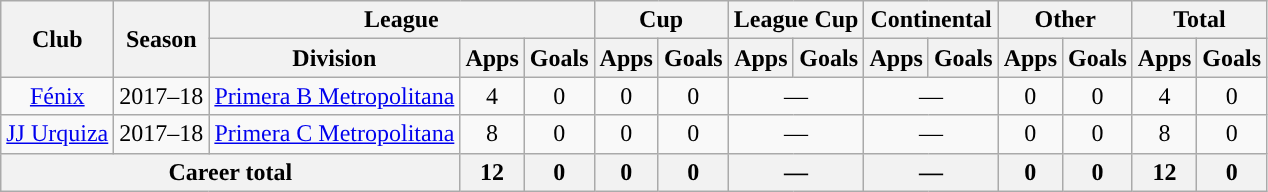<table class="wikitable" style="text-align:center">
<tr>
<th rowspan="2">Club</th>
<th rowspan="2">Season</th>
<th colspan="3">League</th>
<th colspan="2">Cup</th>
<th colspan="2">League Cup</th>
<th colspan="2">Continental</th>
<th colspan="2">Other</th>
<th colspan="2">Total</th>
</tr>
<tr>
<th>Division</th>
<th>Apps</th>
<th>Goals</th>
<th>Apps</th>
<th>Goals</th>
<th>Apps</th>
<th>Goals</th>
<th>Apps</th>
<th>Goals</th>
<th>Apps</th>
<th>Goals</th>
<th>Apps</th>
<th>Goals</th>
</tr>
<tr>
<td rowspan="1"><a href='#'>Fénix</a></td>
<td>2017–18</td>
<td rowspan="1"><a href='#'>Primera B Metropolitana</a></td>
<td>4</td>
<td>0</td>
<td>0</td>
<td>0</td>
<td colspan="2">—</td>
<td colspan="2">—</td>
<td>0</td>
<td>0</td>
<td>4</td>
<td>0</td>
</tr>
<tr>
<td rowspan="1"><a href='#'>JJ Urquiza</a></td>
<td>2017–18</td>
<td rowspan="1"><a href='#'>Primera C Metropolitana</a></td>
<td>8</td>
<td>0</td>
<td>0</td>
<td>0</td>
<td colspan="2">—</td>
<td colspan="2">—</td>
<td>0</td>
<td>0</td>
<td>8</td>
<td>0</td>
</tr>
<tr>
<th colspan="3">Career total</th>
<th>12</th>
<th>0</th>
<th>0</th>
<th>0</th>
<th colspan="2">—</th>
<th colspan="2">—</th>
<th>0</th>
<th>0</th>
<th>12</th>
<th>0</th>
</tr>
</table>
